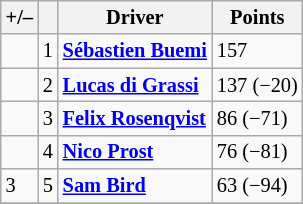<table class="wikitable" style="font-size: 85%">
<tr>
<th scope="col">+/–</th>
<th scope="col"></th>
<th scope="col">Driver</th>
<th scope="col">Points</th>
</tr>
<tr>
<td align="left"></td>
<td align="center">1</td>
<td> <strong><a href='#'>Sébastien Buemi</a></strong></td>
<td align="left">157</td>
</tr>
<tr>
<td align="left"></td>
<td align="center">2</td>
<td> <strong><a href='#'>Lucas di Grassi</a></strong></td>
<td align="left">137 (−20)</td>
</tr>
<tr>
<td align="left"></td>
<td align="center">3</td>
<td> <strong><a href='#'>Felix Rosenqvist</a></strong></td>
<td align="left">86 (−71)</td>
</tr>
<tr>
<td align="left"></td>
<td align="center">4</td>
<td> <strong><a href='#'>Nico Prost</a></strong></td>
<td align="left">76 (−81)</td>
</tr>
<tr>
<td align="left"> 3</td>
<td align="center">5</td>
<td> <strong><a href='#'>Sam Bird</a></strong></td>
<td align="left">63 (−94)</td>
</tr>
<tr>
</tr>
</table>
